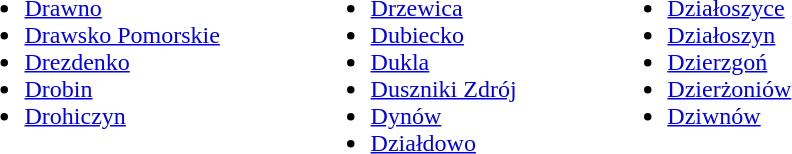<table>
<tr>
<td valign="Top"><br><ul><li><a href='#'>Drawno</a></li><li><a href='#'>Drawsko Pomorskie</a></li><li><a href='#'>Drezdenko</a></li><li><a href='#'>Drobin</a></li><li><a href='#'>Drohiczyn</a></li></ul></td>
<td style="width:10%;"></td>
<td valign="Top"><br><ul><li><a href='#'>Drzewica</a></li><li><a href='#'>Dubiecko</a></li><li><a href='#'>Dukla</a></li><li><a href='#'>Duszniki Zdrój</a></li><li><a href='#'>Dynów</a></li><li><a href='#'>Działdowo</a></li></ul></td>
<td style="width:10%;"></td>
<td valign="Top"><br><ul><li><a href='#'>Działoszyce</a></li><li><a href='#'>Działoszyn</a></li><li><a href='#'>Dzierzgoń</a></li><li><a href='#'>Dzierżoniów</a></li><li><a href='#'>Dziwnów</a></li></ul></td>
</tr>
</table>
